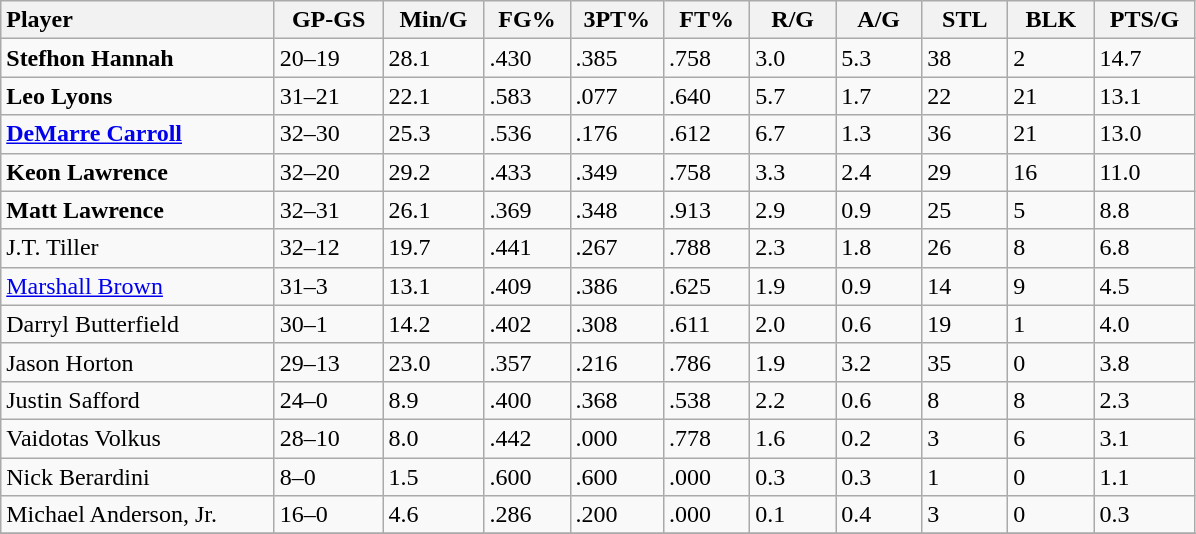<table class="wikitable sortable">
<tr>
<th style="text-align:left" width="175">Player</th>
<th width="65">GP-GS</th>
<th width="60">Min/G</th>
<th width="50">FG%</th>
<th width="55">3PT%</th>
<th width="50">FT%</th>
<th width="50">R/G</th>
<th width="50">A/G</th>
<th width="50">STL</th>
<th width="50">BLK</th>
<th width="60">PTS/G</th>
</tr>
<tr>
<td><strong>Stefhon Hannah</strong></td>
<td>20–19</td>
<td>28.1</td>
<td>.430</td>
<td>.385</td>
<td>.758</td>
<td>3.0</td>
<td>5.3</td>
<td>38</td>
<td>2</td>
<td>14.7</td>
</tr>
<tr>
<td><strong>Leo Lyons</strong></td>
<td>31–21</td>
<td>22.1</td>
<td>.583</td>
<td>.077</td>
<td>.640</td>
<td>5.7</td>
<td>1.7</td>
<td>22</td>
<td>21</td>
<td>13.1</td>
</tr>
<tr>
<td><strong><a href='#'>DeMarre Carroll</a></strong></td>
<td>32–30</td>
<td>25.3</td>
<td>.536</td>
<td>.176</td>
<td>.612</td>
<td>6.7</td>
<td>1.3</td>
<td>36</td>
<td>21</td>
<td>13.0</td>
</tr>
<tr>
<td><strong>Keon Lawrence</strong></td>
<td>32–20</td>
<td>29.2</td>
<td>.433</td>
<td>.349</td>
<td>.758</td>
<td>3.3</td>
<td>2.4</td>
<td>29</td>
<td>16</td>
<td>11.0</td>
</tr>
<tr>
<td><strong>Matt Lawrence</strong></td>
<td>32–31</td>
<td>26.1</td>
<td>.369</td>
<td>.348</td>
<td>.913</td>
<td>2.9</td>
<td>0.9</td>
<td>25</td>
<td>5</td>
<td>8.8</td>
</tr>
<tr>
<td>J.T. Tiller</td>
<td>32–12</td>
<td>19.7</td>
<td>.441</td>
<td>.267</td>
<td>.788</td>
<td>2.3</td>
<td>1.8</td>
<td>26</td>
<td>8</td>
<td>6.8</td>
</tr>
<tr>
<td><a href='#'>Marshall Brown</a></td>
<td>31–3</td>
<td>13.1</td>
<td>.409</td>
<td>.386</td>
<td>.625</td>
<td>1.9</td>
<td>0.9</td>
<td>14</td>
<td>9</td>
<td>4.5</td>
</tr>
<tr>
<td>Darryl Butterfield</td>
<td>30–1</td>
<td>14.2</td>
<td>.402</td>
<td>.308</td>
<td>.611</td>
<td>2.0</td>
<td>0.6</td>
<td>19</td>
<td>1</td>
<td>4.0</td>
</tr>
<tr>
<td>Jason Horton</td>
<td>29–13</td>
<td>23.0</td>
<td>.357</td>
<td>.216</td>
<td>.786</td>
<td>1.9</td>
<td>3.2</td>
<td>35</td>
<td>0</td>
<td>3.8</td>
</tr>
<tr>
<td>Justin Safford</td>
<td>24–0</td>
<td>8.9</td>
<td>.400</td>
<td>.368</td>
<td>.538</td>
<td>2.2</td>
<td>0.6</td>
<td>8</td>
<td>8</td>
<td>2.3</td>
</tr>
<tr>
<td>Vaidotas Volkus</td>
<td>28–10</td>
<td>8.0</td>
<td>.442</td>
<td>.000</td>
<td>.778</td>
<td>1.6</td>
<td>0.2</td>
<td>3</td>
<td>6</td>
<td>3.1</td>
</tr>
<tr>
<td>Nick Berardini</td>
<td>8–0</td>
<td>1.5</td>
<td>.600</td>
<td>.600</td>
<td>.000</td>
<td>0.3</td>
<td>0.3</td>
<td>1</td>
<td>0</td>
<td>1.1</td>
</tr>
<tr>
<td>Michael Anderson, Jr.</td>
<td>16–0</td>
<td>4.6</td>
<td>.286</td>
<td>.200</td>
<td>.000</td>
<td>0.1</td>
<td>0.4</td>
<td>3</td>
<td>0</td>
<td>0.3</td>
</tr>
<tr>
</tr>
</table>
